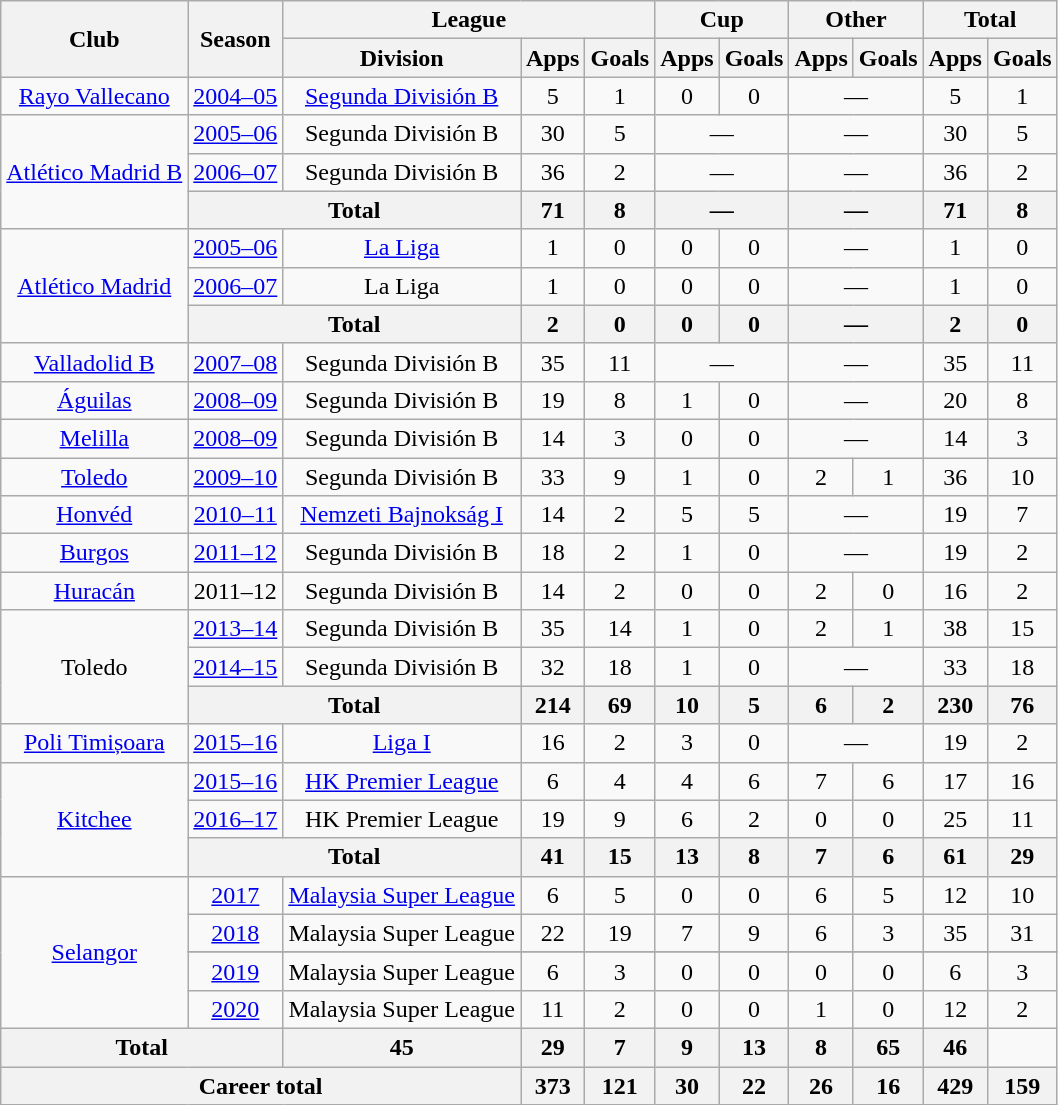<table class="wikitable" style="text-align:center">
<tr>
<th rowspan="2">Club</th>
<th rowspan="2">Season</th>
<th colspan="3">League</th>
<th colspan="2">Cup</th>
<th colspan="2">Other</th>
<th colspan="2">Total</th>
</tr>
<tr>
<th>Division</th>
<th>Apps</th>
<th>Goals</th>
<th>Apps</th>
<th>Goals</th>
<th>Apps</th>
<th>Goals</th>
<th>Apps</th>
<th>Goals</th>
</tr>
<tr>
<td><a href='#'>Rayo Vallecano</a></td>
<td><a href='#'>2004–05</a></td>
<td><a href='#'>Segunda División B</a></td>
<td>5</td>
<td>1</td>
<td>0</td>
<td>0</td>
<td colspan="2">—</td>
<td>5</td>
<td>1</td>
</tr>
<tr>
<td rowspan="3"><a href='#'>Atlético Madrid B</a></td>
<td><a href='#'>2005–06</a></td>
<td>Segunda División B</td>
<td>30</td>
<td>5</td>
<td colspan="2">—</td>
<td colspan="2">—</td>
<td>30</td>
<td>5</td>
</tr>
<tr>
<td><a href='#'>2006–07</a></td>
<td>Segunda División B</td>
<td>36</td>
<td>2</td>
<td colspan="2">—</td>
<td colspan="2">—</td>
<td>36</td>
<td>2</td>
</tr>
<tr>
<th colspan="2">Total</th>
<th>71</th>
<th>8</th>
<th colspan="2">—</th>
<th colspan="2">—</th>
<th>71</th>
<th>8</th>
</tr>
<tr>
<td rowspan="3"><a href='#'>Atlético Madrid</a></td>
<td><a href='#'>2005–06</a></td>
<td><a href='#'>La Liga</a></td>
<td>1</td>
<td>0</td>
<td>0</td>
<td>0</td>
<td colspan="2">—</td>
<td>1</td>
<td>0</td>
</tr>
<tr>
<td><a href='#'>2006–07</a></td>
<td>La Liga</td>
<td>1</td>
<td>0</td>
<td>0</td>
<td>0</td>
<td colspan="2">—</td>
<td>1</td>
<td>0</td>
</tr>
<tr>
<th colspan="2">Total</th>
<th>2</th>
<th>0</th>
<th>0</th>
<th>0</th>
<th colspan="2">—</th>
<th>2</th>
<th>0</th>
</tr>
<tr>
<td><a href='#'>Valladolid B</a></td>
<td><a href='#'>2007–08</a></td>
<td>Segunda División B</td>
<td>35</td>
<td>11</td>
<td colspan="2">—</td>
<td colspan="2">—</td>
<td>35</td>
<td>11</td>
</tr>
<tr>
<td><a href='#'>Águilas</a></td>
<td><a href='#'>2008–09</a></td>
<td>Segunda División B</td>
<td>19</td>
<td>8</td>
<td>1</td>
<td>0</td>
<td colspan="2">—</td>
<td>20</td>
<td>8</td>
</tr>
<tr>
<td><a href='#'>Melilla</a></td>
<td><a href='#'>2008–09</a></td>
<td>Segunda División B</td>
<td>14</td>
<td>3</td>
<td>0</td>
<td>0</td>
<td colspan="2">—</td>
<td>14</td>
<td>3</td>
</tr>
<tr>
<td><a href='#'>Toledo</a></td>
<td><a href='#'>2009–10</a></td>
<td>Segunda División B</td>
<td>33</td>
<td>9</td>
<td>1</td>
<td>0</td>
<td>2</td>
<td>1</td>
<td>36</td>
<td>10</td>
</tr>
<tr>
<td><a href='#'>Honvéd</a></td>
<td><a href='#'>2010–11</a></td>
<td><a href='#'>Nemzeti Bajnokság I</a></td>
<td>14</td>
<td>2</td>
<td>5</td>
<td>5</td>
<td colspan="2">—</td>
<td>19</td>
<td>7</td>
</tr>
<tr>
<td><a href='#'>Burgos</a></td>
<td><a href='#'>2011–12</a></td>
<td>Segunda División B</td>
<td>18</td>
<td>2</td>
<td>1</td>
<td>0</td>
<td colspan="2">—</td>
<td>19</td>
<td>2</td>
</tr>
<tr>
<td><a href='#'>Huracán</a></td>
<td>2011–12</td>
<td>Segunda División B</td>
<td>14</td>
<td>2</td>
<td>0</td>
<td>0</td>
<td>2</td>
<td>0</td>
<td>16</td>
<td>2</td>
</tr>
<tr>
<td rowspan="3">Toledo</td>
<td><a href='#'>2013–14</a></td>
<td>Segunda División B</td>
<td>35</td>
<td>14</td>
<td>1</td>
<td>0</td>
<td>2</td>
<td>1</td>
<td>38</td>
<td>15</td>
</tr>
<tr>
<td><a href='#'>2014–15</a></td>
<td>Segunda División B</td>
<td>32</td>
<td>18</td>
<td>1</td>
<td>0</td>
<td colspan="2">—</td>
<td>33</td>
<td>18</td>
</tr>
<tr>
<th colspan="2">Total</th>
<th>214</th>
<th>69</th>
<th>10</th>
<th>5</th>
<th>6</th>
<th>2</th>
<th>230</th>
<th>76</th>
</tr>
<tr>
<td><a href='#'>Poli Timișoara</a></td>
<td><a href='#'>2015–16</a></td>
<td><a href='#'>Liga I</a></td>
<td>16</td>
<td>2</td>
<td>3</td>
<td>0</td>
<td colspan="2">—</td>
<td>19</td>
<td>2</td>
</tr>
<tr>
<td rowspan="3"><a href='#'>Kitchee</a></td>
<td><a href='#'>2015–16</a></td>
<td><a href='#'>HK Premier League</a></td>
<td>6</td>
<td>4</td>
<td>4</td>
<td>6</td>
<td>7</td>
<td>6</td>
<td>17</td>
<td>16</td>
</tr>
<tr>
<td><a href='#'>2016–17</a></td>
<td>HK Premier League</td>
<td>19</td>
<td>9</td>
<td>6</td>
<td>2</td>
<td>0</td>
<td>0</td>
<td>25</td>
<td>11</td>
</tr>
<tr>
<th colspan="2">Total</th>
<th>41</th>
<th>15</th>
<th>13</th>
<th>8</th>
<th>7</th>
<th>6</th>
<th>61</th>
<th>29</th>
</tr>
<tr>
<td rowspan="5"><a href='#'>Selangor</a></td>
<td><a href='#'>2017</a></td>
<td><a href='#'>Malaysia Super League</a></td>
<td>6</td>
<td>5</td>
<td>0</td>
<td>0</td>
<td>6</td>
<td>5</td>
<td>12</td>
<td>10</td>
</tr>
<tr>
<td><a href='#'>2018</a></td>
<td>Malaysia Super League</td>
<td>22</td>
<td>19</td>
<td>7</td>
<td>9</td>
<td>6</td>
<td>3</td>
<td>35</td>
<td>31</td>
</tr>
<tr>
</tr>
<tr>
<td><a href='#'>2019</a></td>
<td>Malaysia Super League</td>
<td>6</td>
<td>3</td>
<td>0</td>
<td>0</td>
<td>0</td>
<td>0</td>
<td>6</td>
<td>3</td>
</tr>
<tr>
<td><a href='#'>2020</a></td>
<td>Malaysia Super League</td>
<td>11</td>
<td>2</td>
<td>0</td>
<td>0</td>
<td>1</td>
<td>0</td>
<td>12</td>
<td>2</td>
</tr>
<tr>
<th colspan="2">Total</th>
<th>45</th>
<th>29</th>
<th>7</th>
<th>9</th>
<th>13</th>
<th>8</th>
<th>65</th>
<th>46</th>
</tr>
<tr>
<th colspan="3">Career total</th>
<th>373</th>
<th>121</th>
<th>30</th>
<th>22</th>
<th>26</th>
<th>16</th>
<th>429</th>
<th>159</th>
</tr>
</table>
